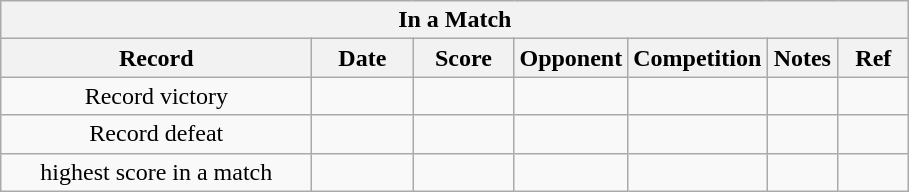<table class="wikitable" style="text-align:center;">
<tr>
<th colspan=7 abbr="Match">In a Match</th>
</tr>
<tr>
<th width=200 abbr="record">Record</th>
<th width=60 abbr="Date">Date</th>
<th width=60 abbr="Score">Score</th>
<th width 200 abbr="Opp">Opponent</th>
<th width 200 abbr="Comp">Competition</th>
<th width=40 abbr="Notes">Notes</th>
<th width=40 abbr="Ref">Ref</th>
</tr>
<tr>
<td>Record victory</td>
<td></td>
<td></td>
<td></td>
<td></td>
<td></td>
<td></td>
</tr>
<tr>
<td>Record defeat</td>
<td></td>
<td></td>
<td></td>
<td></td>
<td></td>
<td></td>
</tr>
<tr>
<td>highest score in a match</td>
<td></td>
<td></td>
<td></td>
<td></td>
<td></td>
<td></td>
</tr>
</table>
